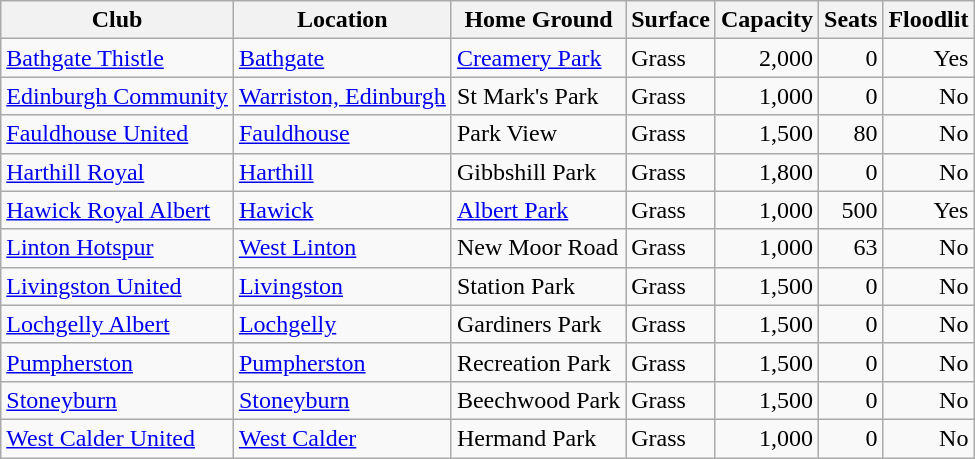<table class="wikitable sortable">
<tr>
<th>Club</th>
<th>Location</th>
<th>Home Ground</th>
<th>Surface</th>
<th data-sort-type="number">Capacity</th>
<th data-sort-type="number">Seats</th>
<th>Floodlit</th>
</tr>
<tr>
<td><a href='#'>Bathgate Thistle</a></td>
<td><a href='#'>Bathgate</a></td>
<td><a href='#'>Creamery Park</a></td>
<td>Grass</td>
<td align=right>2,000</td>
<td align=right>0</td>
<td align=right>Yes</td>
</tr>
<tr>
<td><a href='#'>Edinburgh Community</a></td>
<td><a href='#'>Warriston, Edinburgh</a></td>
<td>St Mark's Park</td>
<td>Grass</td>
<td align=right>1,000</td>
<td align=right>0</td>
<td align=right>No</td>
</tr>
<tr>
<td><a href='#'>Fauldhouse United</a></td>
<td><a href='#'>Fauldhouse</a></td>
<td>Park View</td>
<td>Grass</td>
<td align=right>1,500</td>
<td align=right>80</td>
<td align=right>No</td>
</tr>
<tr>
<td><a href='#'>Harthill Royal</a></td>
<td><a href='#'>Harthill</a></td>
<td>Gibbshill Park</td>
<td>Grass</td>
<td align=right>1,800</td>
<td align=right>0</td>
<td align=right>No</td>
</tr>
<tr>
<td><a href='#'>Hawick Royal Albert</a> </td>
<td><a href='#'>Hawick</a></td>
<td><a href='#'>Albert Park</a></td>
<td>Grass</td>
<td align=right>1,000</td>
<td align=right>500</td>
<td align=right>Yes</td>
</tr>
<tr>
<td><a href='#'>Linton Hotspur</a></td>
<td><a href='#'>West Linton</a></td>
<td>New Moor Road</td>
<td>Grass</td>
<td align=right>1,000</td>
<td align=right>63</td>
<td align=right>No</td>
</tr>
<tr>
<td><a href='#'>Livingston United</a></td>
<td><a href='#'>Livingston</a></td>
<td>Station Park</td>
<td>Grass</td>
<td align=right>1,500</td>
<td align=right>0</td>
<td align=right>No</td>
</tr>
<tr>
<td><a href='#'>Lochgelly Albert</a></td>
<td><a href='#'>Lochgelly</a></td>
<td>Gardiners Park</td>
<td>Grass</td>
<td align=right>1,500</td>
<td align=right>0</td>
<td align=right>No</td>
</tr>
<tr>
<td><a href='#'>Pumpherston</a></td>
<td><a href='#'>Pumpherston</a></td>
<td>Recreation Park</td>
<td>Grass</td>
<td align=right>1,500</td>
<td align=right>0</td>
<td align=right>No</td>
</tr>
<tr>
<td><a href='#'>Stoneyburn</a></td>
<td><a href='#'>Stoneyburn</a></td>
<td>Beechwood Park</td>
<td>Grass</td>
<td align=right>1,500</td>
<td align=right>0</td>
<td align=right>No</td>
</tr>
<tr>
<td><a href='#'>West Calder United</a></td>
<td><a href='#'>West Calder</a></td>
<td>Hermand Park</td>
<td>Grass</td>
<td align=right>1,000</td>
<td align=right>0</td>
<td align=right>No</td>
</tr>
</table>
